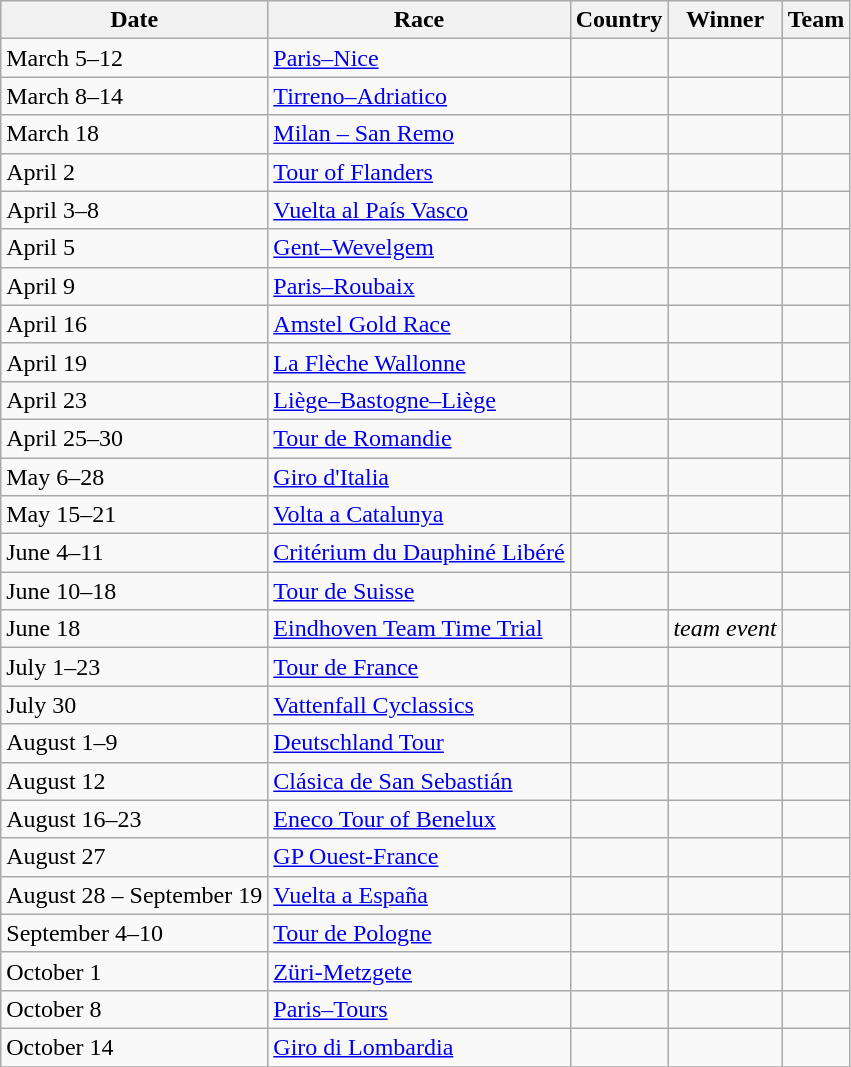<table class="wikitable">
<tr style="background:#ccccff;">
<th>Date</th>
<th>Race</th>
<th>Country</th>
<th>Winner</th>
<th>Team</th>
</tr>
<tr>
<td>March 5–12</td>
<td><a href='#'>Paris–Nice</a></td>
<td></td>
<td></td>
<td></td>
</tr>
<tr>
<td>March 8–14</td>
<td><a href='#'>Tirreno–Adriatico</a></td>
<td></td>
<td></td>
<td></td>
</tr>
<tr>
<td>March 18</td>
<td><a href='#'>Milan – San Remo</a></td>
<td></td>
<td></td>
<td></td>
</tr>
<tr>
<td>April 2</td>
<td><a href='#'>Tour of Flanders</a></td>
<td></td>
<td></td>
<td></td>
</tr>
<tr>
<td>April 3–8</td>
<td><a href='#'>Vuelta al País Vasco</a></td>
<td></td>
<td></td>
<td></td>
</tr>
<tr>
<td>April 5</td>
<td><a href='#'>Gent–Wevelgem</a></td>
<td></td>
<td></td>
<td></td>
</tr>
<tr>
<td>April 9</td>
<td><a href='#'>Paris–Roubaix</a></td>
<td></td>
<td></td>
<td></td>
</tr>
<tr>
<td>April 16</td>
<td><a href='#'>Amstel Gold Race</a></td>
<td></td>
<td></td>
<td></td>
</tr>
<tr>
<td>April 19</td>
<td><a href='#'>La Flèche Wallonne</a></td>
<td></td>
<td></td>
<td></td>
</tr>
<tr>
<td>April 23</td>
<td><a href='#'>Liège–Bastogne–Liège</a></td>
<td></td>
<td></td>
<td></td>
</tr>
<tr>
<td>April 25–30</td>
<td><a href='#'>Tour de Romandie</a></td>
<td></td>
<td></td>
<td></td>
</tr>
<tr>
<td>May 6–28</td>
<td><a href='#'>Giro d'Italia</a></td>
<td></td>
<td></td>
<td></td>
</tr>
<tr>
<td>May 15–21</td>
<td><a href='#'>Volta a Catalunya</a></td>
<td></td>
<td></td>
<td></td>
</tr>
<tr>
<td>June 4–11</td>
<td><a href='#'>Critérium du Dauphiné Libéré</a></td>
<td></td>
<td></td>
<td></td>
</tr>
<tr>
<td>June 10–18</td>
<td><a href='#'>Tour de Suisse</a></td>
<td></td>
<td></td>
<td></td>
</tr>
<tr>
<td>June 18</td>
<td><a href='#'>Eindhoven Team Time Trial</a></td>
<td></td>
<td><em>team event</em></td>
<td></td>
</tr>
<tr>
<td>July 1–23</td>
<td><a href='#'>Tour de France</a></td>
<td></td>
<td></td>
<td></td>
</tr>
<tr>
<td>July 30</td>
<td><a href='#'>Vattenfall Cyclassics</a></td>
<td></td>
<td></td>
<td></td>
</tr>
<tr>
<td>August 1–9</td>
<td><a href='#'>Deutschland Tour</a></td>
<td></td>
<td></td>
<td></td>
</tr>
<tr>
<td>August 12</td>
<td><a href='#'>Clásica de San Sebastián</a></td>
<td></td>
<td></td>
<td></td>
</tr>
<tr>
<td>August 16–23</td>
<td><a href='#'>Eneco Tour of Benelux</a></td>
<td><br></td>
<td></td>
<td></td>
</tr>
<tr>
<td>August 27</td>
<td><a href='#'>GP Ouest-France</a></td>
<td></td>
<td></td>
<td></td>
</tr>
<tr>
<td>August 28 – September 19</td>
<td><a href='#'>Vuelta a España</a></td>
<td></td>
<td></td>
<td></td>
</tr>
<tr>
<td>September 4–10</td>
<td><a href='#'>Tour de Pologne</a></td>
<td></td>
<td></td>
<td></td>
</tr>
<tr>
<td>October 1</td>
<td><a href='#'>Züri-Metzgete</a></td>
<td></td>
<td></td>
<td></td>
</tr>
<tr>
<td>October 8</td>
<td><a href='#'>Paris–Tours</a></td>
<td></td>
<td></td>
<td></td>
</tr>
<tr>
<td>October 14</td>
<td><a href='#'>Giro di Lombardia</a></td>
<td></td>
<td></td>
<td></td>
</tr>
<tr>
</tr>
</table>
